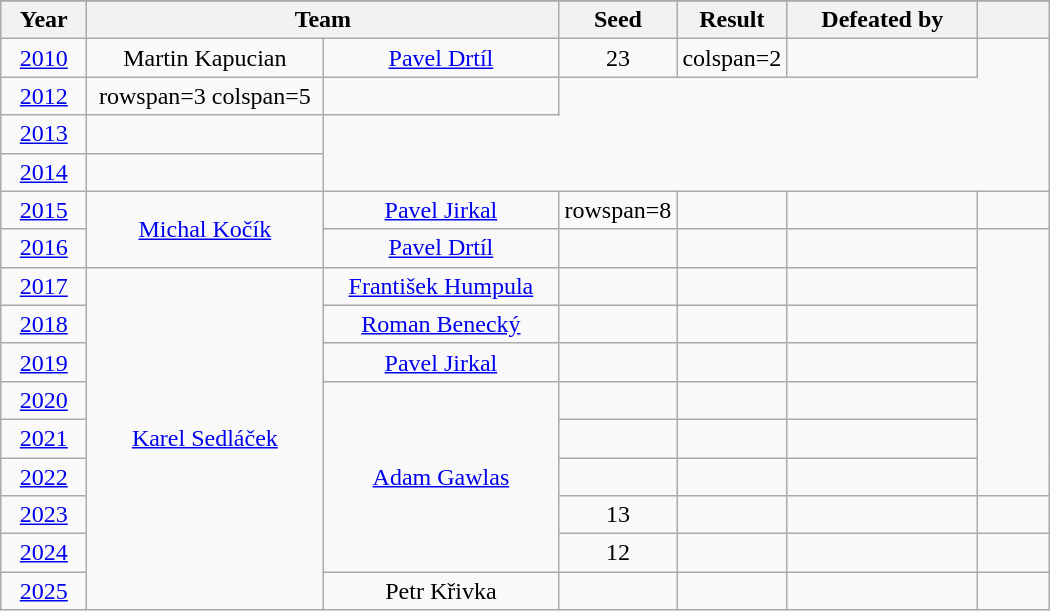<table class="wikitable" style="text-align: center;">
<tr style= "background: #e2e2e2;">
</tr>
<tr style="background: #efefef;">
<th width=50px>Year</th>
<th colspan="2">Team</th>
<th width=50px>Seed</th>
<th width=50px>Result</th>
<th width=120px>Defeated by</th>
<th width=40px></th>
</tr>
<tr>
<td><a href='#'>2010</a></td>
<td width=150px>Martin Kapucian</td>
<td width=150px><a href='#'>Pavel Drtíl</a></td>
<td>23</td>
<td>colspan=2 </td>
<td></td>
</tr>
<tr>
<td><a href='#'>2012</a></td>
<td>rowspan=3 colspan=5 </td>
<td></td>
</tr>
<tr>
<td><a href='#'>2013</a></td>
<td></td>
</tr>
<tr>
<td><a href='#'>2014</a></td>
<td></td>
</tr>
<tr>
<td><a href='#'>2015</a></td>
<td rowspan=2><a href='#'>Michal Kočík</a></td>
<td><a href='#'>Pavel Jirkal</a></td>
<td>rowspan=8 </td>
<td></td>
<td> </td>
<td></td>
</tr>
<tr>
<td><a href='#'>2016</a></td>
<td><a href='#'>Pavel Drtíl</a></td>
<td></td>
<td> </td>
<td></td>
</tr>
<tr>
<td><a href='#'>2017</a></td>
<td rowspan=9><a href='#'>Karel Sedláček</a></td>
<td><a href='#'>František Humpula</a></td>
<td></td>
<td> </td>
<td></td>
</tr>
<tr>
<td><a href='#'>2018</a></td>
<td><a href='#'>Roman Benecký</a></td>
<td></td>
<td> </td>
<td></td>
</tr>
<tr>
<td><a href='#'>2019</a></td>
<td><a href='#'>Pavel Jirkal</a></td>
<td></td>
<td> </td>
<td></td>
</tr>
<tr>
<td><a href='#'>2020</a></td>
<td rowspan=5><a href='#'>Adam Gawlas</a></td>
<td></td>
<td> </td>
<td></td>
</tr>
<tr>
<td><a href='#'>2021</a></td>
<td></td>
<td> </td>
<td></td>
</tr>
<tr>
<td><a href='#'>2022</a></td>
<td></td>
<td> </td>
<td></td>
</tr>
<tr>
<td><a href='#'>2023</a></td>
<td>13</td>
<td></td>
<td> </td>
<td></td>
</tr>
<tr>
<td><a href='#'>2024</a></td>
<td>12</td>
<td></td>
<td> </td>
<td></td>
</tr>
<tr>
<td><a href='#'>2025</a></td>
<td>Petr Křivka</td>
<td></td>
<td></td>
<td></td>
<td></td>
</tr>
</table>
